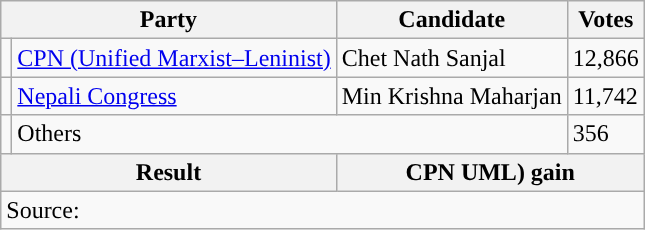<table class="wikitable">
<tr>
<th colspan="2">Party</th>
<th>Candidate</th>
<th>Votes</th>
</tr>
<tr>
<td style="background-color:"></td>
<td><a href='#'>CPN (Unified Marxist–Leninist)</a></td>
<td>Chet Nath Sanjal</td>
<td>12,866</td>
</tr>
<tr>
<td style="background-color:"></td>
<td><a href='#'>Nepali Congress</a></td>
<td>Min Krishna Maharjan</td>
<td>11,742</td>
</tr>
<tr>
<td></td>
<td colspan="2">Others</td>
<td>356</td>
</tr>
<tr>
<th colspan="2">Result</th>
<th colspan="2">CPN UML) gain</th>
</tr>
<tr>
<td colspan="4">Source: </td>
</tr>
</table>
